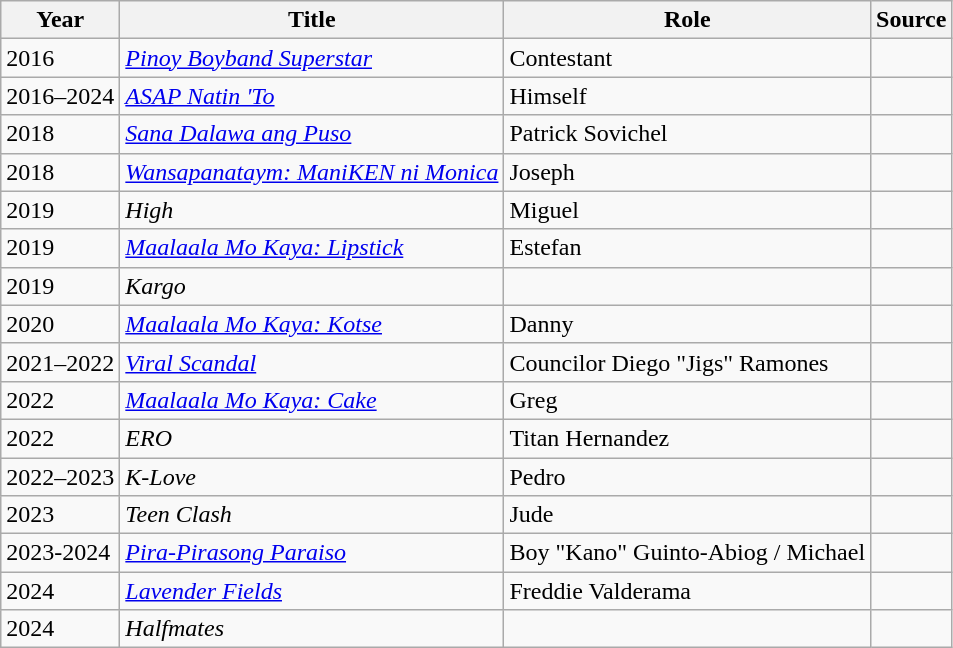<table class="wikitable sortable" >
<tr>
<th>Year</th>
<th>Title</th>
<th>Role</th>
<th class="unsortable">Source</th>
</tr>
<tr>
<td>2016</td>
<td><em><a href='#'>Pinoy Boyband Superstar</a></em></td>
<td>Contestant</td>
<td></td>
</tr>
<tr>
<td>2016–2024</td>
<td><em><a href='#'>ASAP Natin 'To</a></em></td>
<td>Himself</td>
<td></td>
</tr>
<tr>
<td>2018</td>
<td><em><a href='#'>Sana Dalawa ang Puso</a></em></td>
<td>Patrick Sovichel</td>
<td></td>
</tr>
<tr>
<td>2018</td>
<td><em><a href='#'>Wansapanataym: ManiKEN ni Monica</a></em></td>
<td>Joseph</td>
<td></td>
</tr>
<tr>
<td>2019</td>
<td><em>High</em></td>
<td>Miguel</td>
<td></td>
</tr>
<tr>
<td>2019</td>
<td><em><a href='#'>Maalaala Mo Kaya: Lipstick</a></em></td>
<td>Estefan</td>
<td></td>
</tr>
<tr>
<td>2019</td>
<td><em>Kargo</em></td>
<td></td>
<td></td>
</tr>
<tr>
<td>2020</td>
<td><em><a href='#'>Maalaala Mo Kaya: Kotse</a></em></td>
<td>Danny</td>
<td></td>
</tr>
<tr>
<td>2021–2022</td>
<td><em><a href='#'>Viral Scandal</a></em></td>
<td>Councilor Diego "Jigs" Ramones</td>
<td></td>
</tr>
<tr>
<td>2022</td>
<td><em><a href='#'>Maalaala Mo Kaya: Cake</a></em></td>
<td>Greg</td>
<td></td>
</tr>
<tr>
<td>2022</td>
<td><em>ERO</em></td>
<td>Titan Hernandez</td>
<td></td>
</tr>
<tr>
<td>2022–2023</td>
<td><em>K-Love</em></td>
<td>Pedro</td>
<td></td>
</tr>
<tr>
<td>2023</td>
<td><em>Teen Clash</em></td>
<td>Jude</td>
<td></td>
</tr>
<tr>
<td>2023-2024</td>
<td><em><a href='#'>Pira-Pirasong Paraiso</a></em></td>
<td>Boy "Kano" Guinto-Abiog / Michael</td>
<td></td>
</tr>
<tr>
<td>2024</td>
<td><em><a href='#'>Lavender Fields</a></em></td>
<td>Freddie Valderama</td>
<td></td>
</tr>
<tr>
<td>2024</td>
<td><em>Halfmates</em></td>
<td></td>
<td></td>
</tr>
</table>
